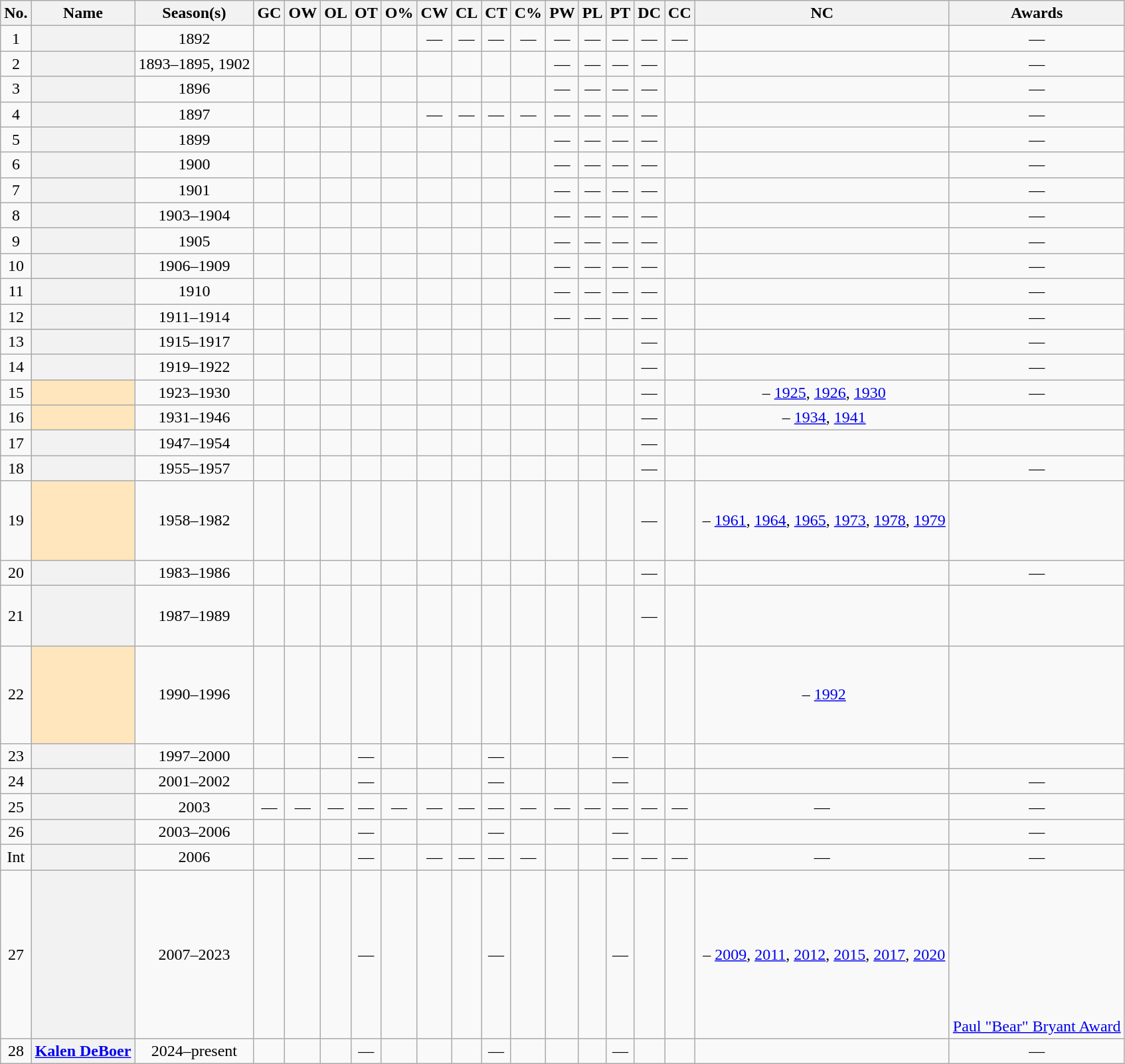<table class="wikitable sortable" style="text-align:center">
<tr>
<th scope="col" class="unsortable">No.</th>
<th scope="col">Name</th>
<th scope="col">Season(s)<br></th>
<th scope="col">GC</th>
<th scope="col">OW</th>
<th scope="col">OL</th>
<th scope="col">OT</th>
<th scope="col">O%</th>
<th scope="col">CW</th>
<th scope="col">CL</th>
<th scope="col">CT</th>
<th scope="col">C%</th>
<th scope="col">PW</th>
<th scope="col">PL</th>
<th scope="col">PT</th>
<th scope="col">DC<br></th>
<th scope="col">CC</th>
<th scope="col">NC</th>
<th scope="col" class="unsortable">Awards</th>
</tr>
<tr>
<td>1</td>
<th scope="row"></th>
<td>1892</td>
<td></td>
<td></td>
<td></td>
<td></td>
<td></td>
<td>—</td>
<td>—</td>
<td>—</td>
<td>—</td>
<td>—</td>
<td>—</td>
<td>—</td>
<td>—</td>
<td>—</td>
<td></td>
<td>—</td>
</tr>
<tr>
<td>2</td>
<th scope="row"></th>
<td>1893–1895, 1902</td>
<td></td>
<td></td>
<td></td>
<td></td>
<td></td>
<td></td>
<td></td>
<td></td>
<td></td>
<td>—</td>
<td>—</td>
<td>—</td>
<td>—</td>
<td></td>
<td></td>
<td>—</td>
</tr>
<tr>
<td>3</td>
<th scope="row"></th>
<td>1896</td>
<td></td>
<td></td>
<td></td>
<td></td>
<td></td>
<td></td>
<td></td>
<td></td>
<td></td>
<td>—</td>
<td>—</td>
<td>—</td>
<td>—</td>
<td></td>
<td></td>
<td>—</td>
</tr>
<tr>
<td>4</td>
<th scope="row"></th>
<td>1897</td>
<td></td>
<td></td>
<td></td>
<td></td>
<td></td>
<td>—</td>
<td>—</td>
<td>—</td>
<td>—</td>
<td>—</td>
<td>—</td>
<td>—</td>
<td>—</td>
<td></td>
<td></td>
<td>—</td>
</tr>
<tr>
<td>5</td>
<th scope="row"></th>
<td>1899</td>
<td></td>
<td></td>
<td></td>
<td></td>
<td></td>
<td></td>
<td></td>
<td></td>
<td></td>
<td>—</td>
<td>—</td>
<td>—</td>
<td>—</td>
<td></td>
<td></td>
<td>—</td>
</tr>
<tr>
<td>6</td>
<th scope="row"></th>
<td>1900</td>
<td></td>
<td></td>
<td></td>
<td></td>
<td></td>
<td></td>
<td></td>
<td></td>
<td></td>
<td>—</td>
<td>—</td>
<td>—</td>
<td>—</td>
<td></td>
<td></td>
<td>—</td>
</tr>
<tr>
<td>7</td>
<th scope="row"></th>
<td>1901</td>
<td></td>
<td></td>
<td></td>
<td></td>
<td></td>
<td></td>
<td></td>
<td></td>
<td></td>
<td>—</td>
<td>—</td>
<td>—</td>
<td>—</td>
<td></td>
<td></td>
<td>—</td>
</tr>
<tr>
<td>8</td>
<th scope="row"></th>
<td>1903–1904</td>
<td></td>
<td></td>
<td></td>
<td></td>
<td></td>
<td></td>
<td></td>
<td></td>
<td></td>
<td>—</td>
<td>—</td>
<td>—</td>
<td>—</td>
<td></td>
<td></td>
<td>—</td>
</tr>
<tr>
<td>9</td>
<th scope="row"></th>
<td>1905</td>
<td></td>
<td></td>
<td></td>
<td></td>
<td></td>
<td></td>
<td></td>
<td></td>
<td></td>
<td>—</td>
<td>—</td>
<td>—</td>
<td>—</td>
<td></td>
<td></td>
<td>—</td>
</tr>
<tr>
<td>10</td>
<th scope="row"></th>
<td>1906–1909</td>
<td></td>
<td></td>
<td></td>
<td></td>
<td></td>
<td></td>
<td></td>
<td></td>
<td></td>
<td>—</td>
<td>—</td>
<td>—</td>
<td>—</td>
<td></td>
<td></td>
<td>—</td>
</tr>
<tr>
<td>11</td>
<th scope="row"></th>
<td>1910</td>
<td></td>
<td></td>
<td></td>
<td></td>
<td></td>
<td></td>
<td></td>
<td></td>
<td></td>
<td>—</td>
<td>—</td>
<td>—</td>
<td>—</td>
<td></td>
<td></td>
<td>—</td>
</tr>
<tr>
<td>12</td>
<th scope="row"></th>
<td>1911–1914</td>
<td></td>
<td></td>
<td></td>
<td></td>
<td></td>
<td></td>
<td></td>
<td></td>
<td></td>
<td>—</td>
<td>—</td>
<td>—</td>
<td>—</td>
<td></td>
<td></td>
<td>—</td>
</tr>
<tr>
<td>13</td>
<th scope="row"></th>
<td>1915–1917</td>
<td></td>
<td></td>
<td></td>
<td></td>
<td></td>
<td></td>
<td></td>
<td></td>
<td></td>
<td></td>
<td></td>
<td></td>
<td>—</td>
<td></td>
<td></td>
<td>—</td>
</tr>
<tr>
<td>14</td>
<th scope="row"></th>
<td>1919–1922</td>
<td></td>
<td></td>
<td></td>
<td></td>
<td></td>
<td></td>
<td></td>
<td></td>
<td></td>
<td></td>
<td></td>
<td></td>
<td>—</td>
<td></td>
<td></td>
<td>—</td>
</tr>
<tr>
<td>15</td>
<td scope="row" align="center" bgcolor=#FFE6BD><strong></strong><sup></sup></td>
<td>1923–1930</td>
<td></td>
<td></td>
<td></td>
<td></td>
<td></td>
<td></td>
<td></td>
<td></td>
<td></td>
<td></td>
<td></td>
<td></td>
<td>—</td>
<td></td>
<td> – <a href='#'>1925</a>, <a href='#'>1926</a>, <a href='#'>1930</a></td>
<td>—</td>
</tr>
<tr>
<td>16</td>
<td scope="row" align="center" bgcolor=#FFE6BD><strong></strong><sup></sup></td>
<td>1931–1946</td>
<td></td>
<td></td>
<td></td>
<td></td>
<td></td>
<td></td>
<td></td>
<td></td>
<td></td>
<td></td>
<td></td>
<td></td>
<td>—</td>
<td></td>
<td> – <a href='#'>1934</a>, <a href='#'>1941</a></td>
<td></td>
</tr>
<tr>
<td>17</td>
<th scope="row"></th>
<td>1947–1954</td>
<td></td>
<td></td>
<td></td>
<td></td>
<td></td>
<td></td>
<td></td>
<td></td>
<td></td>
<td></td>
<td></td>
<td></td>
<td>—</td>
<td></td>
<td></td>
<td></td>
</tr>
<tr>
<td>18</td>
<th scope="row"></th>
<td>1955–1957</td>
<td></td>
<td></td>
<td></td>
<td></td>
<td></td>
<td></td>
<td></td>
<td></td>
<td></td>
<td></td>
<td></td>
<td></td>
<td>—</td>
<td></td>
<td></td>
<td>—</td>
</tr>
<tr>
<td>19</td>
<td scope="row" align="center" bgcolor=#FFE6BD><strong></strong><sup></sup></td>
<td>1958–1982</td>
<td></td>
<td></td>
<td></td>
<td></td>
<td></td>
<td></td>
<td></td>
<td></td>
<td></td>
<td></td>
<td></td>
<td></td>
<td>—</td>
<td></td>
<td> – <a href='#'>1961</a>, <a href='#'>1964</a>, <a href='#'>1965</a>, <a href='#'>1973</a>, <a href='#'>1978</a>, <a href='#'>1979</a></td>
<td><br><br><br><br></td>
</tr>
<tr>
<td>20</td>
<th scope="row"></th>
<td>1983–1986</td>
<td></td>
<td></td>
<td></td>
<td></td>
<td></td>
<td></td>
<td></td>
<td></td>
<td></td>
<td></td>
<td></td>
<td></td>
<td>—</td>
<td></td>
<td></td>
<td>—</td>
</tr>
<tr>
<td>21</td>
<th scope="row"></th>
<td>1987–1989</td>
<td></td>
<td></td>
<td></td>
<td></td>
<td></td>
<td></td>
<td></td>
<td></td>
<td></td>
<td></td>
<td></td>
<td></td>
<td>—</td>
<td></td>
<td></td>
<td><br><br><br></td>
</tr>
<tr>
<td>22</td>
<td scope="row" align="center" bgcolor=#FFE6BD><strong></strong><sup></sup><br></td>
<td>1990–1996</td>
<td></td>
<td></td>
<td></td>
<td></td>
<td></td>
<td></td>
<td></td>
<td></td>
<td></td>
<td></td>
<td></td>
<td></td>
<td></td>
<td></td>
<td> – <a href='#'>1992</a></td>
<td><br><br><br><br><br></td>
</tr>
<tr>
<td>23</td>
<th scope="row"></th>
<td>1997–2000</td>
<td></td>
<td></td>
<td></td>
<td>—</td>
<td></td>
<td></td>
<td></td>
<td>—</td>
<td></td>
<td></td>
<td></td>
<td>—</td>
<td></td>
<td></td>
<td></td>
<td><br></td>
</tr>
<tr>
<td>24</td>
<th scope="row"></th>
<td>2001–2002</td>
<td></td>
<td></td>
<td></td>
<td>—</td>
<td></td>
<td></td>
<td></td>
<td>—</td>
<td></td>
<td></td>
<td></td>
<td>—</td>
<td></td>
<td></td>
<td></td>
<td>—</td>
</tr>
<tr>
<td>25</td>
<th scope="row"><br></th>
<td>2003</td>
<td>—</td>
<td>—</td>
<td>—</td>
<td>—</td>
<td>—</td>
<td>—</td>
<td>—</td>
<td>—</td>
<td>—</td>
<td>—</td>
<td>—</td>
<td>—</td>
<td>—</td>
<td>—</td>
<td>—</td>
<td>—</td>
</tr>
<tr>
<td>26</td>
<th scope="row"><br></th>
<td>2003–2006</td>
<td></td>
<td></td>
<td></td>
<td>—</td>
<td></td>
<td></td>
<td></td>
<td>—</td>
<td></td>
<td></td>
<td></td>
<td>—</td>
<td></td>
<td></td>
<td></td>
<td>—</td>
</tr>
<tr>
<td>Int</td>
<th scope="row"><br></th>
<td>2006</td>
<td></td>
<td></td>
<td></td>
<td>—</td>
<td></td>
<td>—</td>
<td>—</td>
<td>—</td>
<td>—</td>
<td></td>
<td></td>
<td>—</td>
<td>—</td>
<td>—</td>
<td>—</td>
<td>—</td>
</tr>
<tr>
<td>27</td>
<th scope="row"><br></th>
<td>2007–2023</td>
<td></td>
<td></td>
<td></td>
<td>—</td>
<td></td>
<td></td>
<td></td>
<td>—</td>
<td></td>
<td></td>
<td></td>
<td>—</td>
<td></td>
<td></td>
<td> – <a href='#'>2009</a>, <a href='#'>2011</a>, <a href='#'>2012</a>, <a href='#'>2015</a>, <a href='#'>2017</a>,  <a href='#'>2020</a></td>
<td><br><br><br><br><br><br><br><br><a href='#'>Paul "Bear" Bryant Award</a></td>
</tr>
<tr>
<td>28</td>
<th><a href='#'>Kalen DeBoer</a></th>
<td>2024–present</td>
<td></td>
<td></td>
<td></td>
<td>—</td>
<td></td>
<td></td>
<td></td>
<td>—</td>
<td></td>
<td></td>
<td></td>
<td>—</td>
<td></td>
<td></td>
<td></td>
<td>—</td>
</tr>
</table>
